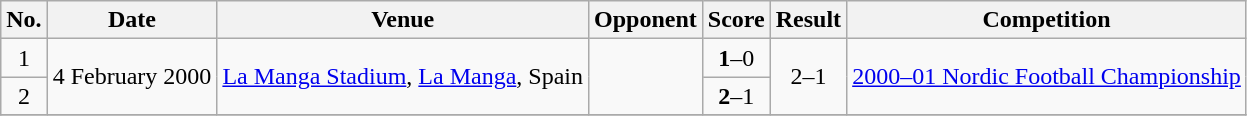<table class="wikitable sortable">
<tr>
<th scope=col>No.</th>
<th scope=col>Date</th>
<th scope=col>Venue</th>
<th scope=col>Opponent</th>
<th scope=col>Score</th>
<th scope=col>Result</th>
<th scope=col>Competition</th>
</tr>
<tr>
<td align=center>1</td>
<td rowspan="2">4 February 2000</td>
<td rowspan="2"><a href='#'>La Manga Stadium</a>, <a href='#'>La Manga</a>, Spain</td>
<td rowspan="2"></td>
<td align=center><strong>1</strong>–0</td>
<td align=center rowspan="2">2–1</td>
<td rowspan="2"><a href='#'>2000–01 Nordic Football Championship</a></td>
</tr>
<tr>
<td align="center">2</td>
<td align="center"><strong>2</strong>–1</td>
</tr>
<tr>
</tr>
</table>
